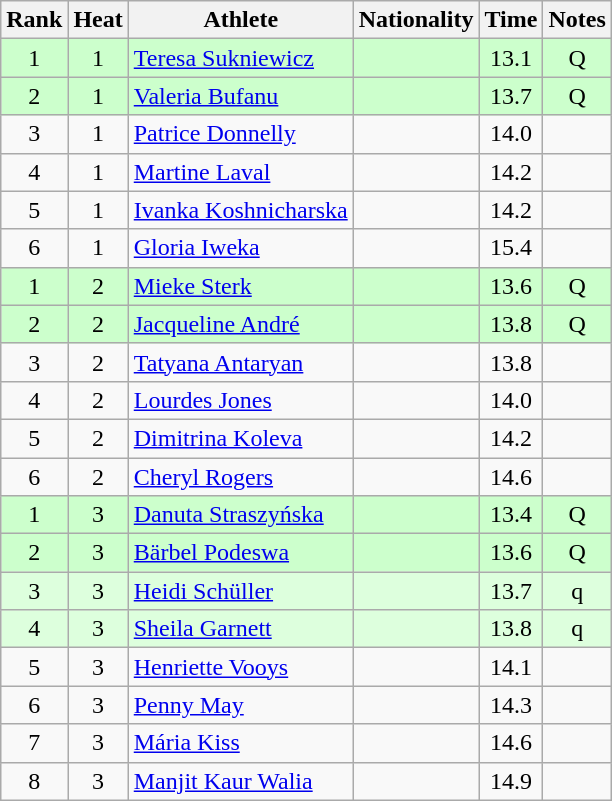<table class="wikitable sortable" style="text-align:center">
<tr>
<th>Rank</th>
<th>Heat</th>
<th>Athlete</th>
<th>Nationality</th>
<th>Time</th>
<th>Notes</th>
</tr>
<tr bgcolor=ccffcc>
<td>1</td>
<td>1</td>
<td align=left><a href='#'>Teresa Sukniewicz</a></td>
<td align=left></td>
<td>13.1</td>
<td>Q</td>
</tr>
<tr bgcolor=ccffcc>
<td>2</td>
<td>1</td>
<td align=left><a href='#'>Valeria Bufanu</a></td>
<td align=left></td>
<td>13.7</td>
<td>Q</td>
</tr>
<tr>
<td>3</td>
<td>1</td>
<td align=left><a href='#'>Patrice Donnelly</a></td>
<td align=left></td>
<td>14.0</td>
<td></td>
</tr>
<tr>
<td>4</td>
<td>1</td>
<td align=left><a href='#'>Martine Laval</a></td>
<td align=left></td>
<td>14.2</td>
<td></td>
</tr>
<tr>
<td>5</td>
<td>1</td>
<td align=left><a href='#'>Ivanka Koshnicharska</a></td>
<td align=left></td>
<td>14.2</td>
<td></td>
</tr>
<tr>
<td>6</td>
<td>1</td>
<td align=left><a href='#'>Gloria Iweka</a></td>
<td align=left></td>
<td>15.4</td>
<td></td>
</tr>
<tr bgcolor=ccffcc>
<td>1</td>
<td>2</td>
<td align=left><a href='#'>Mieke Sterk</a></td>
<td align=left></td>
<td>13.6</td>
<td>Q</td>
</tr>
<tr bgcolor=ccffcc>
<td>2</td>
<td>2</td>
<td align=left><a href='#'>Jacqueline André</a></td>
<td align=left></td>
<td>13.8</td>
<td>Q</td>
</tr>
<tr>
<td>3</td>
<td>2</td>
<td align=left><a href='#'>Tatyana Antaryan</a></td>
<td align=left></td>
<td>13.8</td>
<td></td>
</tr>
<tr>
<td>4</td>
<td>2</td>
<td align=left><a href='#'>Lourdes Jones</a></td>
<td align=left></td>
<td>14.0</td>
<td></td>
</tr>
<tr>
<td>5</td>
<td>2</td>
<td align=left><a href='#'>Dimitrina Koleva</a></td>
<td align=left></td>
<td>14.2</td>
<td></td>
</tr>
<tr>
<td>6</td>
<td>2</td>
<td align=left><a href='#'>Cheryl Rogers</a></td>
<td align=left></td>
<td>14.6</td>
<td></td>
</tr>
<tr bgcolor=ccffcc>
<td>1</td>
<td>3</td>
<td align=left><a href='#'>Danuta Straszyńska</a></td>
<td align=left></td>
<td>13.4</td>
<td>Q</td>
</tr>
<tr bgcolor=ccffcc>
<td>2</td>
<td>3</td>
<td align=left><a href='#'>Bärbel Podeswa</a></td>
<td align=left></td>
<td>13.6</td>
<td>Q</td>
</tr>
<tr bgcolor=ddffdd>
<td>3</td>
<td>3</td>
<td align=left><a href='#'>Heidi Schüller</a></td>
<td align=left></td>
<td>13.7</td>
<td>q</td>
</tr>
<tr bgcolor=ddffdd>
<td>4</td>
<td>3</td>
<td align=left><a href='#'>Sheila Garnett</a></td>
<td align=left></td>
<td>13.8</td>
<td>q</td>
</tr>
<tr>
<td>5</td>
<td>3</td>
<td align=left><a href='#'>Henriette Vooys</a></td>
<td align=left></td>
<td>14.1</td>
<td></td>
</tr>
<tr>
<td>6</td>
<td>3</td>
<td align=left><a href='#'>Penny May</a></td>
<td align=left></td>
<td>14.3</td>
<td></td>
</tr>
<tr>
<td>7</td>
<td>3</td>
<td align=left><a href='#'>Mária Kiss</a></td>
<td align=left></td>
<td>14.6</td>
<td></td>
</tr>
<tr>
<td>8</td>
<td>3</td>
<td align=left><a href='#'>Manjit Kaur Walia</a></td>
<td align=left></td>
<td>14.9</td>
<td></td>
</tr>
</table>
